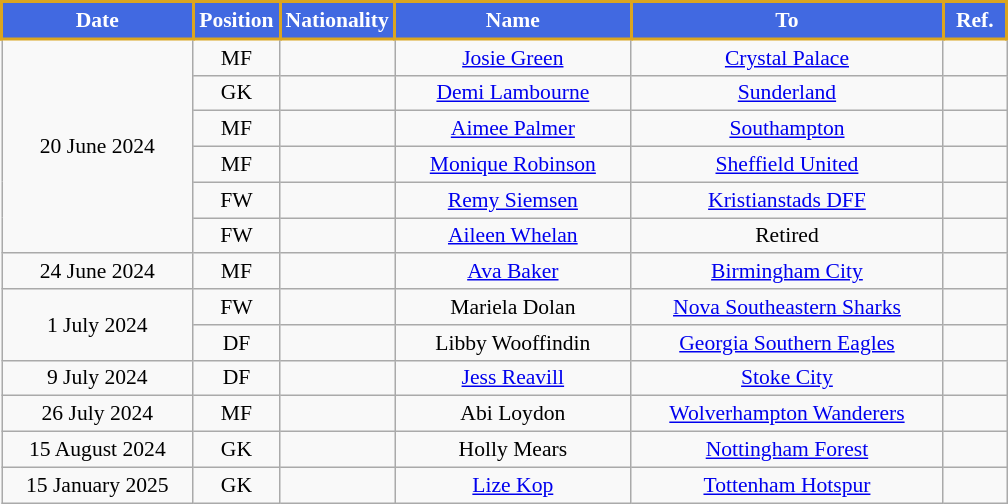<table class="wikitable" style="text-align:center; font-size:90%; ">
<tr>
<th style="background:royalblue;;color:white;border:2px solid #DAA520; width:120px;">Date</th>
<th style="background:royalblue;color:white;border:2px solid #DAA520; width:50px;">Position</th>
<th style="background:royalblue;color:white;border:2px solid #DAA520; width:50px;">Nationality</th>
<th style="background:royalblue;color:white;border:2px solid #DAA520; width:150px;">Name</th>
<th style="background:royalblue;color:white;border:2px solid #DAA520; width:200px;">To</th>
<th style="background:royalblue;color:white;border:2px solid #DAA520; width:35px;">Ref.</th>
</tr>
<tr>
<td rowspan=6>20 June 2024</td>
<td>MF</td>
<td></td>
<td><a href='#'>Josie Green</a></td>
<td> <a href='#'>Crystal Palace</a></td>
<td></td>
</tr>
<tr>
<td>GK</td>
<td></td>
<td><a href='#'>Demi Lambourne</a></td>
<td> <a href='#'>Sunderland</a></td>
<td></td>
</tr>
<tr>
<td>MF</td>
<td></td>
<td><a href='#'>Aimee Palmer</a></td>
<td> <a href='#'>Southampton</a></td>
<td></td>
</tr>
<tr>
<td>MF</td>
<td></td>
<td><a href='#'>Monique Robinson</a></td>
<td> <a href='#'>Sheffield United</a></td>
<td></td>
</tr>
<tr>
<td>FW</td>
<td></td>
<td><a href='#'>Remy Siemsen</a></td>
<td> <a href='#'>Kristianstads DFF</a></td>
<td></td>
</tr>
<tr>
<td>FW</td>
<td></td>
<td><a href='#'>Aileen Whelan</a></td>
<td>Retired</td>
<td></td>
</tr>
<tr>
<td>24 June 2024</td>
<td>MF</td>
<td></td>
<td><a href='#'>Ava Baker</a></td>
<td> <a href='#'>Birmingham City</a></td>
<td></td>
</tr>
<tr>
<td rowspan=2>1 July 2024</td>
<td>FW</td>
<td></td>
<td>Mariela Dolan</td>
<td> <a href='#'>Nova Southeastern Sharks</a></td>
<td></td>
</tr>
<tr>
<td>DF</td>
<td></td>
<td>Libby Wooffindin</td>
<td> <a href='#'>Georgia Southern Eagles</a></td>
<td></td>
</tr>
<tr>
<td>9 July 2024</td>
<td>DF</td>
<td></td>
<td><a href='#'>Jess Reavill</a></td>
<td> <a href='#'>Stoke City</a></td>
<td></td>
</tr>
<tr>
<td>26 July 2024</td>
<td>MF</td>
<td></td>
<td>Abi Loydon</td>
<td> <a href='#'>Wolverhampton Wanderers</a></td>
<td></td>
</tr>
<tr>
<td>15 August 2024</td>
<td>GK</td>
<td></td>
<td>Holly Mears</td>
<td> <a href='#'>Nottingham Forest</a></td>
<td></td>
</tr>
<tr>
<td>15 January 2025</td>
<td>GK</td>
<td></td>
<td><a href='#'>Lize Kop</a></td>
<td> <a href='#'>Tottenham Hotspur</a></td>
<td></td>
</tr>
</table>
